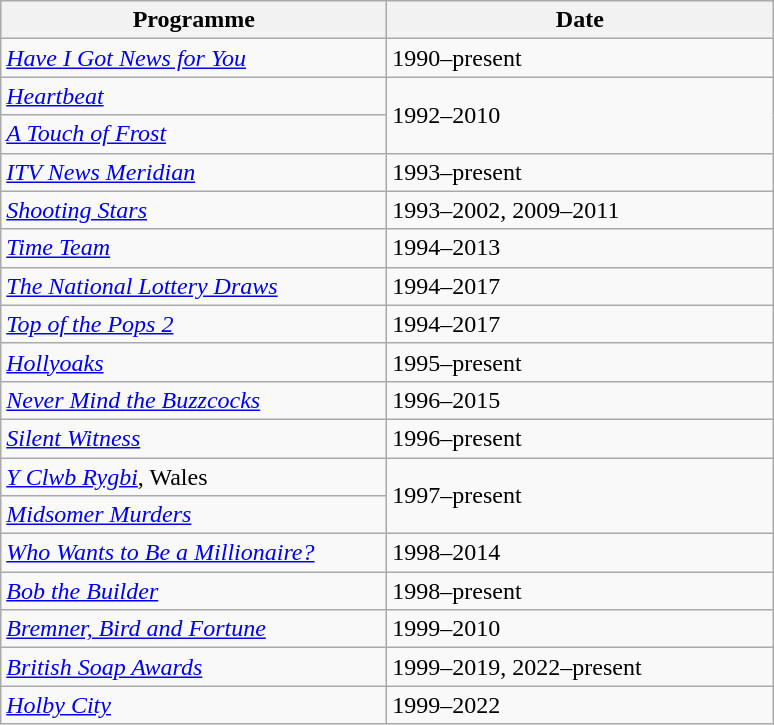<table class="wikitable">
<tr>
<th width=250>Programme</th>
<th width=250>Date</th>
</tr>
<tr>
<td><em><a href='#'>Have I Got News for You</a></em></td>
<td>1990–present</td>
</tr>
<tr>
<td><em><a href='#'>Heartbeat</a></em></td>
<td rowspan="2">1992–2010</td>
</tr>
<tr>
<td><em><a href='#'>A Touch of Frost</a></em></td>
</tr>
<tr>
<td><em><a href='#'>ITV News Meridian</a></em></td>
<td>1993–present</td>
</tr>
<tr>
<td><em><a href='#'>Shooting Stars</a></em></td>
<td>1993–2002, 2009–2011</td>
</tr>
<tr>
<td><em><a href='#'>Time Team</a></em></td>
<td>1994–2013</td>
</tr>
<tr>
<td><em><a href='#'>The National Lottery Draws</a></em></td>
<td>1994–2017</td>
</tr>
<tr>
<td><em><a href='#'>Top of the Pops 2</a></em></td>
<td>1994–2017</td>
</tr>
<tr>
<td><em><a href='#'>Hollyoaks</a></em></td>
<td>1995–present</td>
</tr>
<tr>
<td><em><a href='#'>Never Mind the Buzzcocks</a></em></td>
<td>1996–2015</td>
</tr>
<tr>
<td><em><a href='#'>Silent Witness</a></em></td>
<td>1996–present</td>
</tr>
<tr>
<td><em><a href='#'>Y Clwb Rygbi</a></em>, Wales</td>
<td rowspan="2">1997–present</td>
</tr>
<tr>
<td><em><a href='#'>Midsomer Murders</a></em></td>
</tr>
<tr>
<td><em><a href='#'>Who Wants to Be a Millionaire?</a></em></td>
<td>1998–2014</td>
</tr>
<tr>
<td><em><a href='#'>Bob the Builder</a></em></td>
<td>1998–present</td>
</tr>
<tr>
<td><em><a href='#'>Bremner, Bird and Fortune</a></em></td>
<td>1999–2010</td>
</tr>
<tr>
<td><em><a href='#'>British Soap Awards</a></em></td>
<td>1999–2019, 2022–present</td>
</tr>
<tr>
<td><em><a href='#'>Holby City</a></em></td>
<td>1999–2022</td>
</tr>
</table>
